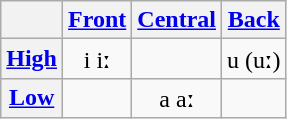<table class="wikitable IPA" style="text-align: center;">
<tr>
<th></th>
<th><a href='#'>Front</a></th>
<th><a href='#'>Central</a></th>
<th><a href='#'>Back</a></th>
</tr>
<tr>
<th><a href='#'>High</a></th>
<td>i iː</td>
<td></td>
<td>u (uː)</td>
</tr>
<tr>
<th><a href='#'>Low</a></th>
<td></td>
<td>a aː</td>
<td></td>
</tr>
</table>
